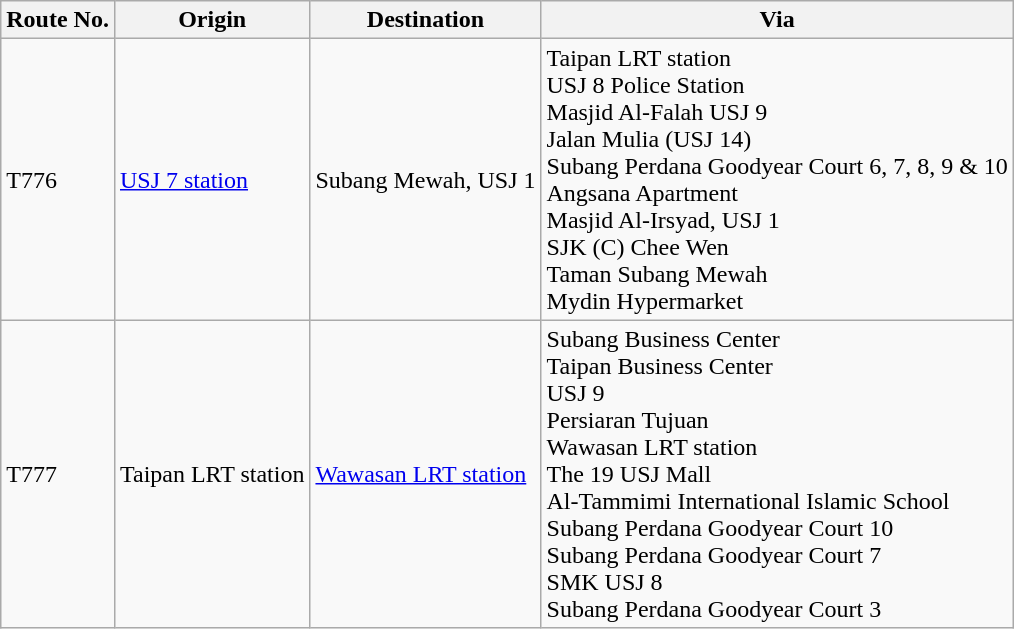<table class="wikitable">
<tr>
<th>Route No.</th>
<th>Origin</th>
<th>Destination</th>
<th>Via</th>
</tr>
<tr>
<td>T776</td>
<td> <a href='#'>USJ 7 station</a></td>
<td>Subang Mewah, USJ 1</td>
<td> Taipan LRT station<br>USJ 8 Police Station<br>Masjid Al-Falah USJ 9<br>Jalan Mulia (USJ 14)<br> Subang Perdana Goodyear Court 6, 7, 8, 9 & 10<br>Angsana Apartment<br>Masjid Al-Irsyad, USJ 1<br>SJK (C) Chee Wen<br>Taman Subang Mewah<br>Mydin Hypermarket</td>
</tr>
<tr>
<td>T777</td>
<td> Taipan LRT station</td>
<td> <a href='#'>Wawasan LRT station</a></td>
<td>Subang Business Center <br> Taipan Business Center<br> USJ 9 <br> Persiaran Tujuan <br>  Wawasan LRT station <br> The 19 USJ Mall <br> Al-Tammimi International Islamic School <br> Subang Perdana Goodyear Court 10<br> Subang Perdana Goodyear Court 7<br> SMK USJ 8 <br> Subang Perdana Goodyear Court 3</td>
</tr>
</table>
